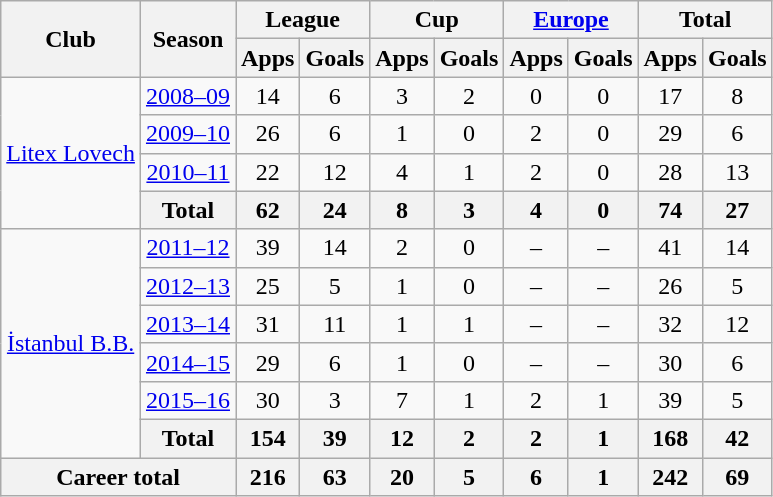<table class="wikitable" style="text-align:center">
<tr>
<th rowspan="2">Club</th>
<th rowspan="2">Season</th>
<th colspan="2">League</th>
<th colspan="2">Cup</th>
<th colspan="2"><a href='#'>Europe</a></th>
<th colspan="2">Total</th>
</tr>
<tr>
<th>Apps</th>
<th>Goals</th>
<th>Apps</th>
<th>Goals</th>
<th>Apps</th>
<th>Goals</th>
<th>Apps</th>
<th>Goals</th>
</tr>
<tr>
<td rowspan="4"><a href='#'>Litex Lovech</a></td>
<td><a href='#'>2008–09</a></td>
<td>14</td>
<td>6</td>
<td>3</td>
<td>2</td>
<td>0</td>
<td>0</td>
<td>17</td>
<td>8</td>
</tr>
<tr>
<td><a href='#'>2009–10</a></td>
<td>26</td>
<td>6</td>
<td>1</td>
<td>0</td>
<td>2</td>
<td>0</td>
<td>29</td>
<td>6</td>
</tr>
<tr>
<td><a href='#'>2010–11</a></td>
<td>22</td>
<td>12</td>
<td>4</td>
<td>1</td>
<td>2</td>
<td>0</td>
<td>28</td>
<td>13</td>
</tr>
<tr>
<th>Total</th>
<th>62</th>
<th>24</th>
<th>8</th>
<th>3</th>
<th>4</th>
<th>0</th>
<th>74</th>
<th>27</th>
</tr>
<tr>
<td rowspan="6"><a href='#'>İstanbul B.B.</a></td>
<td><a href='#'>2011–12</a></td>
<td>39</td>
<td>14</td>
<td>2</td>
<td>0</td>
<td>–</td>
<td>–</td>
<td>41</td>
<td>14</td>
</tr>
<tr>
<td><a href='#'>2012–13</a></td>
<td>25</td>
<td>5</td>
<td>1</td>
<td>0</td>
<td>–</td>
<td>–</td>
<td>26</td>
<td>5</td>
</tr>
<tr>
<td><a href='#'>2013–14</a></td>
<td>31</td>
<td>11</td>
<td>1</td>
<td>1</td>
<td>–</td>
<td>–</td>
<td>32</td>
<td>12</td>
</tr>
<tr>
<td><a href='#'>2014–15</a></td>
<td>29</td>
<td>6</td>
<td>1</td>
<td>0</td>
<td>–</td>
<td>–</td>
<td>30</td>
<td>6</td>
</tr>
<tr>
<td><a href='#'>2015–16</a></td>
<td>30</td>
<td>3</td>
<td>7</td>
<td>1</td>
<td>2</td>
<td>1</td>
<td>39</td>
<td>5</td>
</tr>
<tr>
<th>Total</th>
<th>154</th>
<th>39</th>
<th>12</th>
<th>2</th>
<th>2</th>
<th>1</th>
<th>168</th>
<th>42</th>
</tr>
<tr>
<th colspan="2">Career total</th>
<th>216</th>
<th>63</th>
<th>20</th>
<th>5</th>
<th>6</th>
<th>1</th>
<th>242</th>
<th>69</th>
</tr>
</table>
